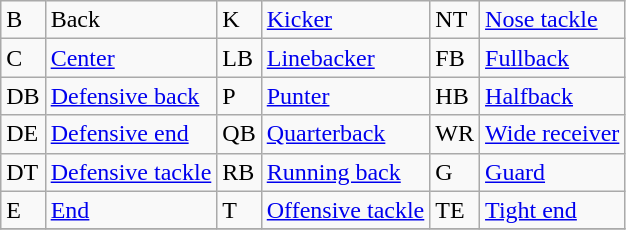<table class="wikitable">
<tr>
<td>B</td>
<td>Back</td>
<td>K</td>
<td><a href='#'>Kicker</a></td>
<td>NT</td>
<td><a href='#'>Nose tackle</a></td>
</tr>
<tr>
<td>C</td>
<td><a href='#'>Center</a></td>
<td>LB</td>
<td><a href='#'>Linebacker</a></td>
<td>FB</td>
<td><a href='#'>Fullback</a></td>
</tr>
<tr>
<td>DB</td>
<td><a href='#'>Defensive back</a></td>
<td>P</td>
<td><a href='#'>Punter</a></td>
<td>HB</td>
<td><a href='#'>Halfback</a></td>
</tr>
<tr>
<td>DE</td>
<td><a href='#'>Defensive end</a></td>
<td>QB</td>
<td><a href='#'>Quarterback</a></td>
<td>WR</td>
<td><a href='#'>Wide receiver</a></td>
</tr>
<tr>
<td>DT</td>
<td><a href='#'>Defensive tackle</a></td>
<td>RB</td>
<td><a href='#'>Running back</a></td>
<td>G</td>
<td><a href='#'>Guard</a></td>
</tr>
<tr>
<td>E</td>
<td><a href='#'>End</a></td>
<td>T</td>
<td><a href='#'>Offensive tackle</a></td>
<td>TE</td>
<td><a href='#'>Tight end</a></td>
</tr>
<tr>
</tr>
</table>
